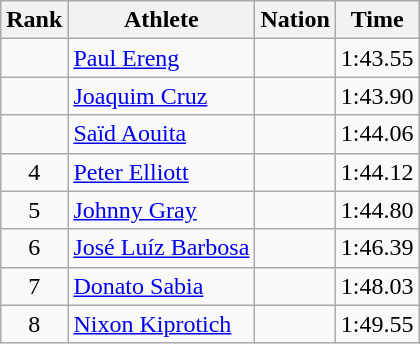<table class="wikitable sortable" style="text-align:center">
<tr>
<th>Rank</th>
<th>Athlete</th>
<th>Nation</th>
<th>Time</th>
</tr>
<tr>
<td></td>
<td align=left><a href='#'>Paul Ereng</a></td>
<td align=left></td>
<td>1:43.55</td>
</tr>
<tr>
<td></td>
<td align=left><a href='#'>Joaquim Cruz</a></td>
<td align=left></td>
<td>1:43.90</td>
</tr>
<tr>
<td></td>
<td align=left><a href='#'>Saïd Aouita</a></td>
<td align=left></td>
<td>1:44.06</td>
</tr>
<tr>
<td>4</td>
<td align=left><a href='#'>Peter Elliott</a></td>
<td align=left></td>
<td>1:44.12</td>
</tr>
<tr>
<td>5</td>
<td align=left><a href='#'>Johnny Gray</a></td>
<td align=left></td>
<td>1:44.80</td>
</tr>
<tr>
<td>6</td>
<td align=left><a href='#'>José Luíz Barbosa</a></td>
<td align=left></td>
<td>1:46.39</td>
</tr>
<tr>
<td>7</td>
<td align=left><a href='#'>Donato Sabia</a></td>
<td align=left></td>
<td>1:48.03</td>
</tr>
<tr>
<td>8</td>
<td align=left><a href='#'>Nixon Kiprotich</a></td>
<td align=left></td>
<td>1:49.55</td>
</tr>
</table>
